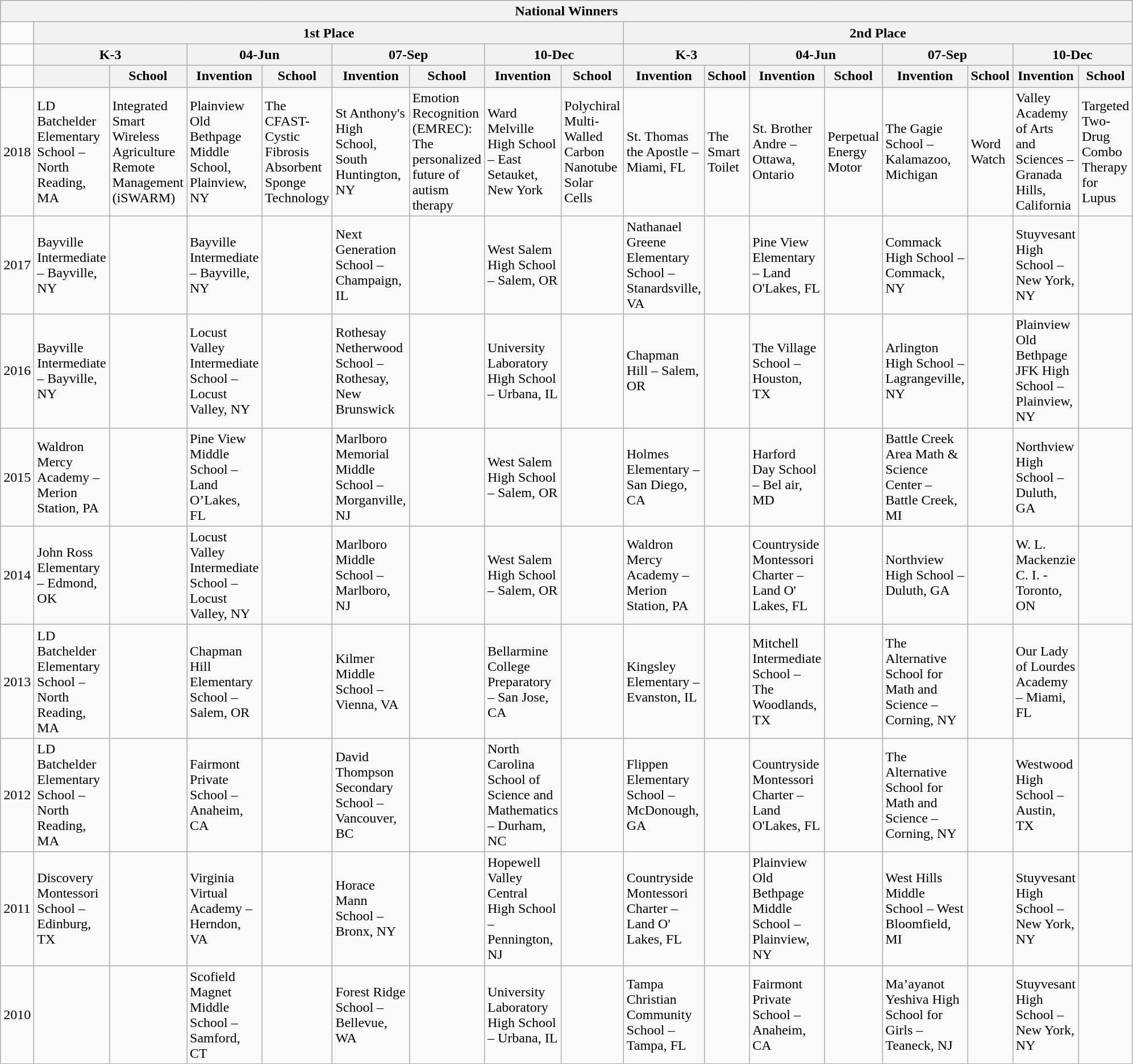<table class="wikitable">
<tr>
<th colspan="17">National Winners</th>
</tr>
<tr>
<td></td>
<th colspan="8">1st Place</th>
<th colspan="8">2nd Place</th>
</tr>
<tr>
<td></td>
<th colspan="2">K-3</th>
<th colspan="2">04-Jun</th>
<th colspan="2">07-Sep</th>
<th colspan="2">10-Dec</th>
<th colspan="2">K-3</th>
<th colspan="2">04-Jun</th>
<th colspan="2">07-Sep</th>
<th colspan="2">10-Dec</th>
</tr>
<tr>
<td></td>
<th></th>
<th>School</th>
<th>Invention</th>
<th>School</th>
<th>Invention</th>
<th>School</th>
<th>Invention</th>
<th>School</th>
<th>Invention</th>
<th>School</th>
<th>Invention</th>
<th>School</th>
<th>Invention</th>
<th>School</th>
<th>Invention</th>
<th>School</th>
</tr>
<tr>
<td>2018</td>
<td>LD Batchelder Elementary School – North Reading, MA</td>
<td>Integrated Smart Wireless Agriculture Remote Management (iSWARM)</td>
<td>Plainview Old Bethpage Middle School, Plainview, NY</td>
<td>The CFAST- Cystic Fibrosis Absorbent Sponge Technology</td>
<td>St Anthony's High School, South Huntington, NY</td>
<td>Emotion Recognition (EMREC): The personalized future of autism therapy</td>
<td>Ward Melville High School – East Setauket, New York</td>
<td>Polychiral Multi-Walled Carbon Nanotube Solar Cells</td>
<td>St. Thomas the Apostle – Miami, FL</td>
<td>The Smart Toilet</td>
<td>St. Brother Andre – Ottawa, Ontario</td>
<td>Perpetual Energy Motor</td>
<td>The Gagie School – Kalamazoo, Michigan</td>
<td>Word Watch</td>
<td>Valley Academy of Arts and Sciences – Granada Hills, California</td>
<td>Targeted Two-Drug Combo Therapy for Lupus</td>
</tr>
<tr>
<td>2017</td>
<td>Bayville Intermediate – Bayville, NY</td>
<td></td>
<td>Bayville Intermediate – Bayville, NY</td>
<td></td>
<td>Next Generation School – Champaign, IL</td>
<td></td>
<td>West Salem High School – Salem, OR</td>
<td></td>
<td>Nathanael Greene Elementary School – Stanardsville, VA</td>
<td></td>
<td>Pine View Elementary – Land O'Lakes, FL</td>
<td></td>
<td>Commack High School – Commack, NY</td>
<td></td>
<td>Stuyvesant High School – New York, NY</td>
<td></td>
</tr>
<tr>
<td>2016</td>
<td>Bayville Intermediate – Bayville, NY</td>
<td></td>
<td>Locust Valley Intermediate School – Locust Valley, NY</td>
<td></td>
<td>Rothesay Netherwood School – Rothesay, New Brunswick</td>
<td></td>
<td>University Laboratory High School – Urbana, IL</td>
<td></td>
<td>Chapman Hill – Salem, OR</td>
<td></td>
<td>The Village School – Houston, TX</td>
<td></td>
<td>Arlington High School – Lagrangeville, NY</td>
<td></td>
<td>Plainview Old Bethpage JFK High School – Plainview, NY</td>
<td></td>
</tr>
<tr>
<td>2015</td>
<td>Waldron Mercy Academy – Merion Station, PA</td>
<td></td>
<td>Pine View Middle School – Land O’Lakes, FL</td>
<td></td>
<td>Marlboro Memorial Middle School – Morganville, NJ</td>
<td></td>
<td>West Salem High School – Salem, OR</td>
<td> </td>
<td>Holmes Elementary – San Diego, CA</td>
<td></td>
<td>Harford Day School – Bel air, MD</td>
<td></td>
<td>Battle Creek Area Math & Science Center – Battle Creek, MI</td>
<td> </td>
<td>Northview High School – Duluth, GA</td>
<td> </td>
</tr>
<tr>
<td>2014</td>
<td>John Ross Elementary – Edmond, OK</td>
<td> </td>
<td>Locust Valley Intermediate School – Locust Valley, NY</td>
<td></td>
<td>Marlboro Middle School – Marlboro, NJ</td>
<td> </td>
<td>West Salem High School – Salem, OR</td>
<td> </td>
<td>Waldron Mercy Academy – Merion Station, PA</td>
<td> </td>
<td>Countryside Montessori Charter – Land O' Lakes, FL</td>
<td> </td>
<td>Northview High School – Duluth, GA</td>
<td> </td>
<td>W. L. Mackenzie C. I. - Toronto, ON</td>
<td> </td>
</tr>
<tr>
<td>2013</td>
<td>LD Batchelder Elementary School – North Reading, MA</td>
<td> </td>
<td>Chapman Hill Elementary School – Salem, OR</td>
<td> </td>
<td>Kilmer Middle School – Vienna, VA</td>
<td> </td>
<td>Bellarmine College Preparatory – San Jose, CA</td>
<td> </td>
<td>Kingsley Elementary – Evanston, IL</td>
<td> </td>
<td>Mitchell Intermediate School – The Woodlands, TX</td>
<td> </td>
<td>The Alternative School for Math and Science – Corning, NY</td>
<td> </td>
<td>Our Lady of Lourdes Academy – Miami, FL</td>
<td> </td>
</tr>
<tr>
<td>2012</td>
<td>LD Batchelder Elementary School – North Reading, MA</td>
<td> </td>
<td>Fairmont Private School – Anaheim, CA</td>
<td> </td>
<td>David Thompson Secondary School – Vancouver, BC</td>
<td> </td>
<td>North Carolina School of Science and Mathematics – Durham, NC</td>
<td> </td>
<td>Flippen Elementary School – McDonough, GA</td>
<td> </td>
<td>Countryside Montessori Charter – Land O'Lakes, FL</td>
<td> </td>
<td>The Alternative School for Math and Science – Corning, NY</td>
<td> </td>
<td>Westwood High School – Austin, TX</td>
<td> </td>
</tr>
<tr>
<td>2011</td>
<td>Discovery Montessori School – Edinburg, TX</td>
<td> </td>
<td>Virginia Virtual Academy – Herndon, VA</td>
<td> </td>
<td>Horace Mann School – Bronx, NY</td>
<td> </td>
<td>Hopewell Valley Central High School – Pennington, NJ</td>
<td> </td>
<td>Countryside Montessori Charter – Land O' Lakes, FL</td>
<td> </td>
<td>Plainview Old Bethpage Middle School – Plainview, NY</td>
<td> </td>
<td>West Hills Middle School – West Bloomfield, MI</td>
<td> </td>
<td>Stuyvesant High School – New York, NY</td>
<td> </td>
</tr>
<tr>
<td>2010</td>
<td></td>
<td></td>
<td>Scofield Magnet Middle School – Samford, CT</td>
<td> </td>
<td>Forest Ridge School – Bellevue, WA</td>
<td> </td>
<td>University Laboratory High School – Urbana, IL</td>
<td> </td>
<td>Tampa Christian Community School – Tampa, FL</td>
<td> </td>
<td>Fairmont Private School – Anaheim, CA</td>
<td> </td>
<td>Ma’ayanot Yeshiva High School for Girls – Teaneck, NJ</td>
<td> </td>
<td>Stuyvesant High School – New York, NY</td>
<td> </td>
</tr>
</table>
